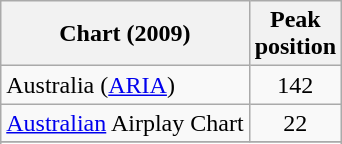<table class="wikitable sortable">
<tr>
<th>Chart (2009)</th>
<th>Peak<br>position</th>
</tr>
<tr>
<td>Australia (<a href='#'>ARIA</a>)</td>
<td style="text-align:center;">142</td>
</tr>
<tr>
<td><a href='#'>Australian</a> Airplay Chart</td>
<td style="text-align:center;">22</td>
</tr>
<tr>
</tr>
<tr>
</tr>
<tr>
</tr>
<tr>
</tr>
<tr>
</tr>
<tr>
</tr>
<tr>
</tr>
<tr>
</tr>
</table>
